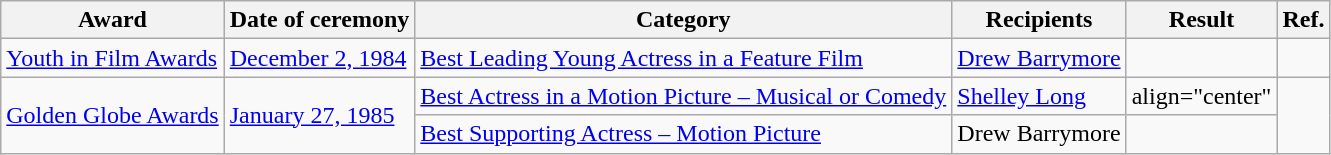<table class="wikitable plainrowheaders sortable">
<tr>
<th>Award</th>
<th>Date of ceremony</th>
<th>Category</th>
<th>Recipients</th>
<th>Result</th>
<th>Ref.</th>
</tr>
<tr>
<td><a href='#'>Youth in Film Awards</a></td>
<td><a href='#'>December 2, 1984</a></td>
<td><a href='#'>Best Leading Young Actress in a Feature Film</a></td>
<td><a href='#'>Drew Barrymore</a></td>
<td></td>
<td></td>
</tr>
<tr>
<td rowspan="2"><a href='#'>Golden Globe Awards</a></td>
<td rowspan="2"><a href='#'>January 27, 1985</a></td>
<td><a href='#'>Best Actress in a Motion Picture – Musical or Comedy</a></td>
<td><a href='#'>Shelley Long</a></td>
<td>align="center" </td>
<td align="center" rowspan="2"></td>
</tr>
<tr>
<td><a href='#'>Best Supporting Actress – Motion Picture</a></td>
<td>Drew Barrymore</td>
<td></td>
</tr>
</table>
